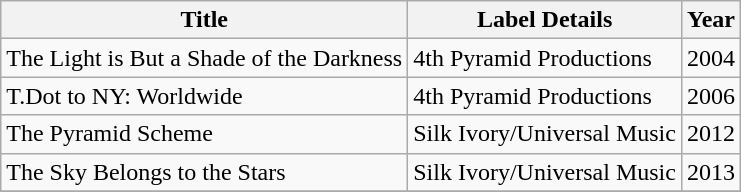<table class="wikitable">
<tr>
<th>Title</th>
<th>Label Details</th>
<th>Year</th>
</tr>
<tr>
<td>The Light is But a Shade of the Darkness</td>
<td>4th Pyramid Productions</td>
<td>2004</td>
</tr>
<tr>
<td>T.Dot to NY: Worldwide</td>
<td>4th Pyramid Productions</td>
<td>2006</td>
</tr>
<tr>
<td>The Pyramid Scheme</td>
<td>Silk Ivory/Universal Music</td>
<td>2012</td>
</tr>
<tr>
<td>The Sky Belongs to the Stars</td>
<td>Silk Ivory/Universal Music</td>
<td>2013</td>
</tr>
<tr>
</tr>
</table>
